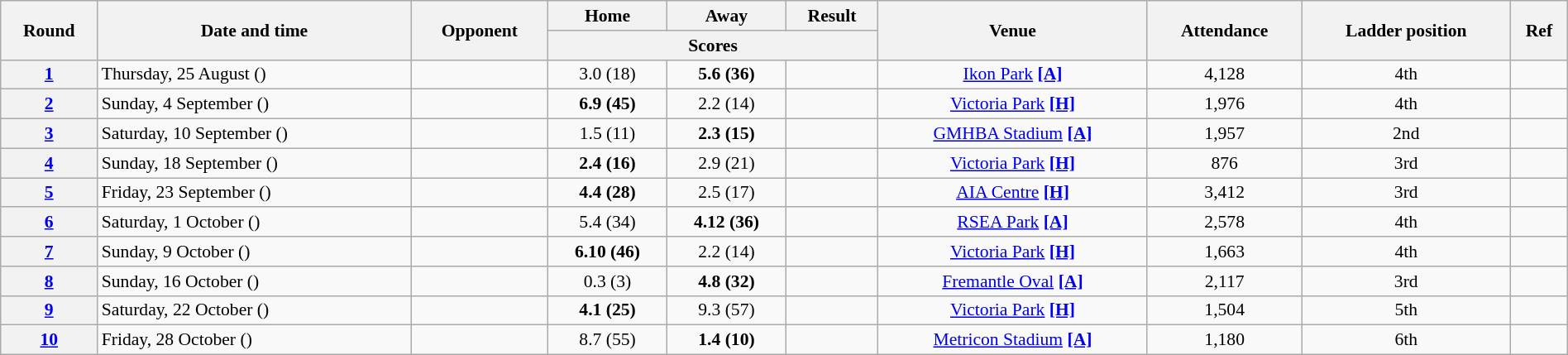<table class="wikitable plainrowheaders" style="font-size:90%; width:100%; text-align:center;">
<tr>
<th scope="col" rowspan="2">Round</th>
<th scope="col" rowspan="2">Date and time</th>
<th scope="col" rowspan="2">Opponent</th>
<th scope="col">Home</th>
<th scope="col">Away</th>
<th scope="col">Result</th>
<th scope="col" rowspan="2">Venue</th>
<th scope="col" rowspan="2">Attendance</th>
<th scope="col" rowspan="2">Ladder position</th>
<th scope="col" class="unsortable" rowspan=2>Ref</th>
</tr>
<tr>
<th scope="col" colspan="3">Scores</th>
</tr>
<tr>
<th scope="row" style="text-align: center;"><a href='#'>1</a></th>
<td align=left>Thursday, 25 August ()</td>
<td align=left></td>
<td>3.0 (18)</td>
<td><strong>5.6 (36)</strong></td>
<td></td>
<td><a href='#'>Ikon Park</a> <a href='#'><strong>[A]</strong></a></td>
<td>4,128</td>
<td>4th</td>
<td></td>
</tr>
<tr>
<th scope="row" style="text-align: center;"><a href='#'>2</a></th>
<td align=left>Sunday, 4 September ()</td>
<td align=left></td>
<td><strong>6.9 (45)</strong></td>
<td>2.2 (14)</td>
<td></td>
<td><a href='#'>Victoria Park</a> <a href='#'><strong>[H]</strong></a></td>
<td>1,976</td>
<td>4th</td>
<td></td>
</tr>
<tr>
<th scope="row" style="text-align: center;"><a href='#'>3</a></th>
<td align=left>Saturday, 10 September ()</td>
<td align=left></td>
<td>1.5 (11)</td>
<td><strong>2.3 (15)</strong></td>
<td></td>
<td><a href='#'>GMHBA Stadium</a> <a href='#'><strong>[A]</strong></a></td>
<td>1,957</td>
<td>2nd</td>
<td></td>
</tr>
<tr>
<th scope="row" style="text-align: center;"><a href='#'>4</a></th>
<td align=left>Sunday, 18 September ()</td>
<td align=left></td>
<td><strong>2.4 (16)</strong></td>
<td>2.9 (21)</td>
<td></td>
<td><a href='#'>Victoria Park</a> <a href='#'><strong>[H]</strong></a></td>
<td>876</td>
<td>3rd</td>
<td></td>
</tr>
<tr>
<th scope="row" style="text-align: center;"><a href='#'>5</a></th>
<td align=left>Friday, 23 September ()</td>
<td align=left></td>
<td><strong>4.4 (28)</strong></td>
<td>2.5 (17)</td>
<td></td>
<td><a href='#'>AIA Centre</a> <a href='#'><strong>[H]</strong></a></td>
<td>3,412</td>
<td>3rd</td>
<td></td>
</tr>
<tr>
<th scope="row" style="text-align: center;"><a href='#'>6</a></th>
<td align=left>Saturday, 1 October ()</td>
<td align=left></td>
<td>5.4 (34)</td>
<td><strong>4.12 (36)</strong></td>
<td></td>
<td><a href='#'>RSEA Park</a> <a href='#'><strong>[A]</strong></a></td>
<td>2,578</td>
<td>4th</td>
<td></td>
</tr>
<tr>
<th scope="row" style="text-align: center;"><a href='#'>7</a></th>
<td align=left>Sunday, 9 October ()</td>
<td align=left></td>
<td><strong>6.10 (46)</strong></td>
<td>2.2 (14)</td>
<td></td>
<td><a href='#'>Victoria Park</a> <a href='#'><strong>[H]</strong></a></td>
<td>1,663</td>
<td>4th</td>
<td></td>
</tr>
<tr>
<th scope="row" style="text-align: center;"><a href='#'>8</a></th>
<td align=left>Sunday, 16 October ()</td>
<td align=left></td>
<td>0.3 (3)</td>
<td><strong>4.8 (32)</strong></td>
<td></td>
<td><a href='#'>Fremantle Oval</a> <a href='#'><strong>[A]</strong></a></td>
<td>2,117</td>
<td>3rd</td>
<td></td>
</tr>
<tr>
<th scope="row" style="text-align: center;"><a href='#'>9</a></th>
<td align=left>Saturday, 22 October ()</td>
<td align=left></td>
<td><strong>4.1 (25)</strong></td>
<td>9.3 (57)</td>
<td></td>
<td><a href='#'>Victoria Park</a> <a href='#'><strong>[H]</strong></a></td>
<td>1,504</td>
<td>5th</td>
<td></td>
</tr>
<tr>
<th scope="row" style="text-align: center;"><a href='#'>10</a></th>
<td align=left>Friday, 28 October ()</td>
<td align=left></td>
<td>8.7 (55)</td>
<td><strong>1.4 (10)</strong></td>
<td></td>
<td><a href='#'>Metricon Stadium</a> <a href='#'><strong>[A]</strong></a></td>
<td>1,180</td>
<td>6th</td>
<td></td>
</tr>
</table>
